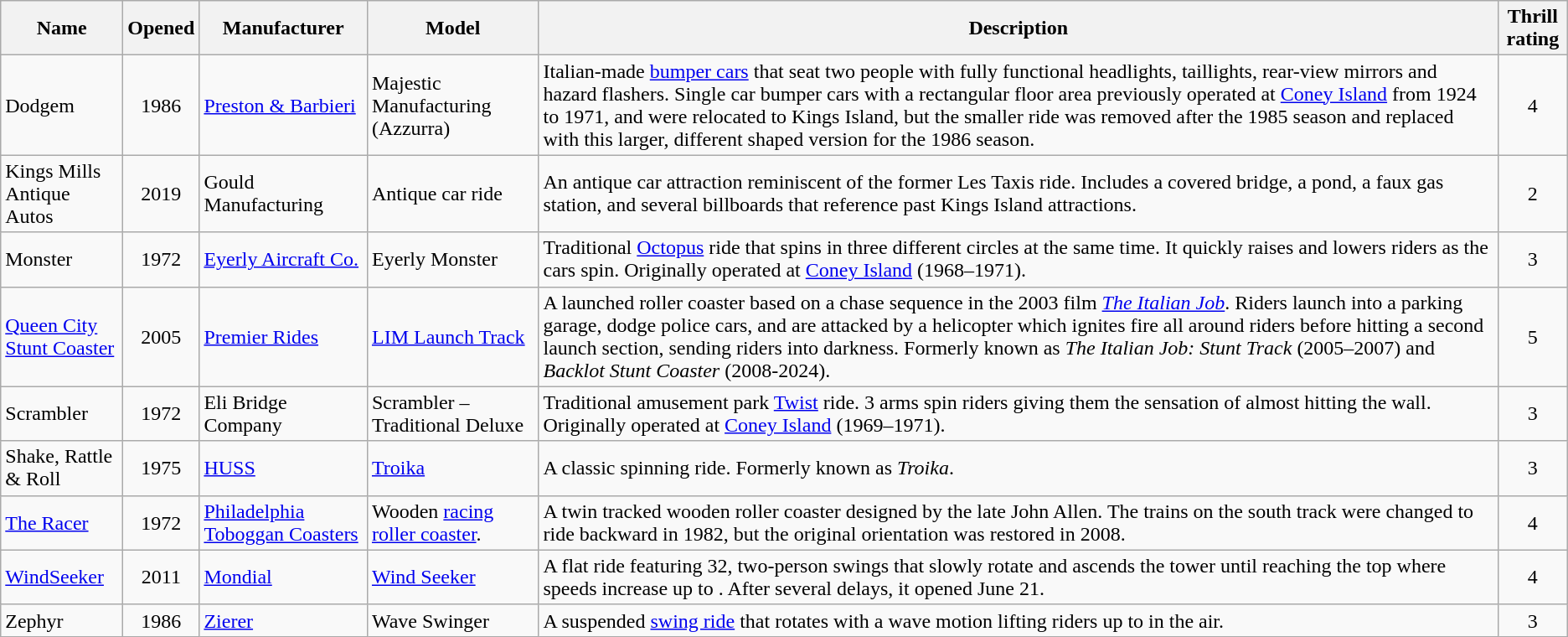<table class="wikitable sortable">
<tr>
<th width=90px>Name</th>
<th>Opened</th>
<th>Manufacturer</th>
<th>Model</th>
<th>Description</th>
<th style=max-width:4em>Thrill rating</th>
</tr>
<tr>
<td>Dodgem</td>
<td align=center>1986</td>
<td><a href='#'>Preston & Barbieri</a></td>
<td>Majestic Manufacturing (Azzurra)</td>
<td>Italian-made <a href='#'>bumper cars</a> that seat two people with fully functional headlights, taillights, rear-view mirrors and hazard flashers. Single car bumper cars with a rectangular floor area previously operated at <a href='#'>Coney Island</a> from 1924 to 1971, and were relocated to Kings Island, but the smaller ride was removed after the 1985 season and replaced with this larger, different shaped version for the 1986 season.</td>
<td align=center>4</td>
</tr>
<tr>
<td>Kings Mills Antique Autos</td>
<td align=center>2019</td>
<td>Gould Manufacturing</td>
<td>Antique car ride</td>
<td>An antique car attraction reminiscent of the former Les Taxis ride. Includes a covered bridge, a pond, a faux gas station, and several billboards that reference past Kings Island attractions.</td>
<td align=center>2</td>
</tr>
<tr>
<td>Monster</td>
<td align=center>1972</td>
<td><a href='#'>Eyerly Aircraft Co.</a></td>
<td>Eyerly Monster</td>
<td>Traditional <a href='#'>Octopus</a> ride that spins in three different circles at the same time. It quickly raises and lowers riders as the cars spin. Originally operated at <a href='#'>Coney Island</a> (1968–1971).</td>
<td align=center>3</td>
</tr>
<tr>
<td><a href='#'>Queen City Stunt Coaster</a></td>
<td align=center>2005</td>
<td><a href='#'>Premier Rides</a></td>
<td><a href='#'>LIM Launch Track</a></td>
<td>A launched roller coaster based on a chase sequence in the 2003 film <em><a href='#'>The Italian Job</a></em>. Riders launch into a parking garage, dodge police cars, and are attacked by a helicopter which ignites fire all around riders before hitting a second launch section, sending riders into darkness. Formerly known as <em>The Italian Job: Stunt Track</em> (2005–2007) and <em>Backlot Stunt Coaster</em> (2008-2024).</td>
<td align=center>5</td>
</tr>
<tr>
<td>Scrambler</td>
<td align=center>1972</td>
<td>Eli Bridge Company</td>
<td>Scrambler – Traditional Deluxe</td>
<td>Traditional amusement park <a href='#'>Twist</a> ride. 3 arms spin riders giving them the sensation of almost hitting the wall. Originally operated at <a href='#'>Coney Island</a> (1969–1971).</td>
<td align=center>3</td>
</tr>
<tr>
<td>Shake, Rattle & Roll</td>
<td align=center>1975</td>
<td><a href='#'>HUSS</a></td>
<td><a href='#'>Troika</a></td>
<td>A classic spinning ride. Formerly known as <em>Troika</em>.</td>
<td align=center>3</td>
</tr>
<tr>
<td><a href='#'>The Racer</a></td>
<td align=center>1972</td>
<td><a href='#'>Philadelphia Toboggan Coasters</a></td>
<td>Wooden <a href='#'>racing roller coaster</a>.</td>
<td>A twin tracked wooden roller coaster designed by the late John Allen. The trains on the south track were changed to ride backward in 1982, but the original orientation was restored in 2008.</td>
<td align=center>4</td>
</tr>
<tr>
<td><a href='#'>WindSeeker</a></td>
<td align=center>2011</td>
<td><a href='#'>Mondial</a></td>
<td><a href='#'>Wind Seeker</a></td>
<td>A flat ride featuring 32, two-person swings that slowly rotate and ascends the  tower until reaching the top where speeds increase up to . After several delays, it opened June 21.</td>
<td align=center>4</td>
</tr>
<tr>
<td>Zephyr</td>
<td align=center>1986</td>
<td><a href='#'>Zierer</a></td>
<td>Wave Swinger</td>
<td>A suspended <a href='#'>swing ride</a> that rotates with a wave motion lifting riders up to  in the air.</td>
<td align=center>3</td>
</tr>
</table>
